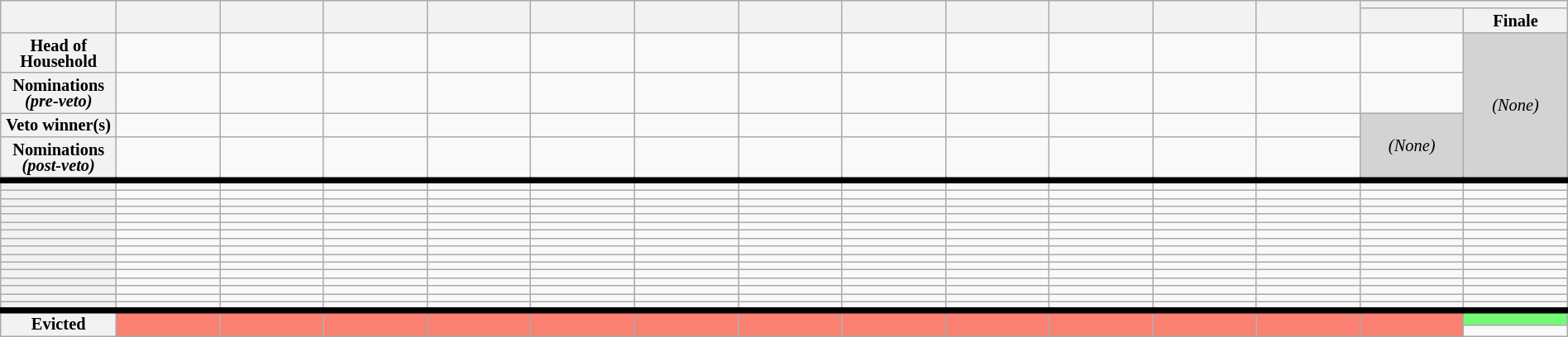<table class="wikitable" style="text-align:center; line-height:13px; font-size:85%; width:100%;">
<tr>
<th rowspan="2" style="width:5%"></th>
<th rowspan="2" scope="col" style="width:5.5%"></th>
<th rowspan="2" scope="col" style="width:5.5%"></th>
<th rowspan="2" scope="col" style="width:5.5%"></th>
<th rowspan="2" scope="col" style="width:5.5%"></th>
<th rowspan="2" scope="col" style="width:5.5%"></th>
<th rowspan="2" scope="col" style="width:5.5%"></th>
<th rowspan="2" scope="col" style="width:5.5%"></th>
<th rowspan="2" scope="col" style="width:5.5%"></th>
<th rowspan="2" scope="col" style="width:5.5%"></th>
<th rowspan="2" scope="col" style="width:5.5%"></th>
<th rowspan="2" scope="col" style="width:5.5%"></th>
<th rowspan="2" scope="col" style="width:5.5%"></th>
<th colspan="2" scope="col" style="width:5.5%"></th>
</tr>
<tr>
<th style="width:5.5%;"></th>
<th style="width:5.5%;">Finale</th>
</tr>
<tr>
<th scope="row">Head of Household</th>
<td></td>
<td></td>
<td></td>
<td></td>
<td></td>
<td></td>
<td></td>
<td></td>
<td></td>
<td></td>
<td></td>
<td></td>
<td></td>
<td rowspan="4" bgcolor="lightgray"><em>(None)</em></td>
</tr>
<tr>
<th scope="row">Nominations<br><em>(pre-veto)</em></th>
<td></td>
<td></td>
<td></td>
<td></td>
<td></td>
<td></td>
<td></td>
<td></td>
<td></td>
<td></td>
<td></td>
<td></td>
<td></td>
</tr>
<tr>
<th scope="row">Veto winner(s)</th>
<td></td>
<td></td>
<td></td>
<td></td>
<td></td>
<td></td>
<td></td>
<td></td>
<td></td>
<td></td>
<td></td>
<td></td>
<td rowspan="2" bgcolor="lightgray"><em>(None)</em></td>
</tr>
<tr>
<th scope="row">Nominations<br><em>(post-veto)</em></th>
<td></td>
<td></td>
<td></td>
<td></td>
<td></td>
<td></td>
<td></td>
<td></td>
<td></td>
<td></td>
<td></td>
<td></td>
</tr>
<tr style="border-top:5px solid">
<th scope="row"></th>
<td></td>
<td></td>
<td></td>
<td></td>
<td></td>
<td></td>
<td></td>
<td></td>
<td></td>
<td></td>
<td></td>
<td></td>
<td></td>
<td></td>
</tr>
<tr>
<th scope="row"></th>
<td></td>
<td></td>
<td></td>
<td></td>
<td></td>
<td></td>
<td></td>
<td></td>
<td></td>
<td></td>
<td></td>
<td></td>
<td></td>
<td></td>
</tr>
<tr>
<th scope="row"></th>
<td></td>
<td></td>
<td></td>
<td></td>
<td></td>
<td></td>
<td></td>
<td></td>
<td></td>
<td></td>
<td></td>
<td></td>
<td></td>
<td></td>
</tr>
<tr>
<th scope="row"></th>
<td></td>
<td></td>
<td></td>
<td></td>
<td></td>
<td></td>
<td></td>
<td></td>
<td></td>
<td></td>
<td></td>
<td></td>
<td></td>
<td></td>
</tr>
<tr>
<th scope="row"></th>
<td></td>
<td></td>
<td></td>
<td></td>
<td></td>
<td></td>
<td></td>
<td></td>
<td></td>
<td></td>
<td></td>
<td></td>
<td></td>
<td></td>
</tr>
<tr>
<th scope="row"></th>
<td></td>
<td></td>
<td></td>
<td></td>
<td></td>
<td></td>
<td></td>
<td></td>
<td></td>
<td></td>
<td></td>
<td></td>
<td></td>
<td></td>
</tr>
<tr>
<th scope="row"></th>
<td></td>
<td></td>
<td></td>
<td></td>
<td></td>
<td></td>
<td></td>
<td></td>
<td></td>
<td></td>
<td></td>
<td></td>
<td></td>
<td></td>
</tr>
<tr>
<th scope="row"></th>
<td></td>
<td></td>
<td></td>
<td></td>
<td></td>
<td></td>
<td></td>
<td></td>
<td></td>
<td></td>
<td></td>
<td></td>
<td></td>
<td></td>
</tr>
<tr>
<th scope="row"></th>
<td></td>
<td></td>
<td></td>
<td></td>
<td></td>
<td></td>
<td></td>
<td></td>
<td></td>
<td></td>
<td></td>
<td></td>
<td></td>
<td></td>
</tr>
<tr>
<th scope="row"></th>
<td></td>
<td></td>
<td></td>
<td></td>
<td></td>
<td></td>
<td></td>
<td></td>
<td></td>
<td></td>
<td></td>
<td></td>
<td></td>
<td></td>
</tr>
<tr>
<th scope="row"></th>
<td></td>
<td></td>
<td></td>
<td></td>
<td></td>
<td></td>
<td></td>
<td></td>
<td></td>
<td></td>
<td></td>
<td></td>
<td></td>
<td></td>
</tr>
<tr>
<th scope="row"></th>
<td></td>
<td></td>
<td></td>
<td></td>
<td></td>
<td></td>
<td></td>
<td></td>
<td></td>
<td></td>
<td></td>
<td></td>
<td></td>
<td></td>
</tr>
<tr>
<th scope="row"></th>
<td></td>
<td></td>
<td></td>
<td></td>
<td></td>
<td></td>
<td></td>
<td></td>
<td></td>
<td></td>
<td></td>
<td></td>
<td></td>
<td></td>
</tr>
<tr>
<th scope="row"></th>
<td></td>
<td></td>
<td></td>
<td></td>
<td></td>
<td></td>
<td></td>
<td></td>
<td></td>
<td></td>
<td></td>
<td></td>
<td></td>
<td></td>
</tr>
<tr>
<th scope="row"></th>
<td></td>
<td></td>
<td></td>
<td></td>
<td></td>
<td></td>
<td></td>
<td></td>
<td></td>
<td></td>
<td></td>
<td></td>
<td></td>
<td></td>
</tr>
<tr>
<th scope="row"></th>
<td></td>
<td></td>
<td></td>
<td></td>
<td></td>
<td></td>
<td></td>
<td></td>
<td></td>
<td></td>
<td></td>
<td></td>
<td></td>
<td></td>
</tr>
<tr>
</tr>
<tr style="border-top:5px solid">
<th scope="rowgroup" rowspan="2">Evicted</th>
<td rowspan="2" bgcolor="salmon"></td>
<td rowspan="2" bgcolor="salmon"></td>
<td rowspan="2" bgcolor="salmon"></td>
<td rowspan="2" bgcolor="salmon"></td>
<td rowspan="2" bgcolor="salmon"></td>
<td rowspan="2" bgcolor="salmon"></td>
<td rowspan="2" bgcolor="salmon"></td>
<td rowspan="2" bgcolor="salmon"></td>
<td rowspan="2" bgcolor="salmon"></td>
<td rowspan="2" bgcolor="salmon"></td>
<td rowspan="2" bgcolor="salmon"></td>
<td rowspan="2" bgcolor="salmon"></td>
<td rowspan="2" bgcolor="salmon"></td>
<td bgcolor="73FB76"></td>
</tr>
<tr>
<td></td>
</tr>
</table>
